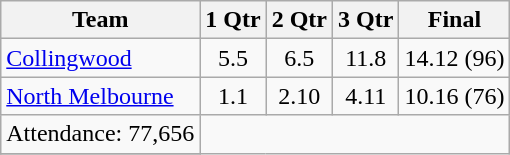<table class="wikitable">
<tr>
<th>Team</th>
<th>1 Qtr</th>
<th>2 Qtr</th>
<th>3 Qtr</th>
<th>Final</th>
</tr>
<tr>
<td><a href='#'>Collingwood</a></td>
<td align=center>5.5</td>
<td align=center>6.5</td>
<td align=center>11.8</td>
<td align=center>14.12 (96)</td>
</tr>
<tr>
<td><a href='#'>North Melbourne</a></td>
<td align=center>1.1</td>
<td align=center>2.10</td>
<td align=center>4.11</td>
<td align=center>10.16 (76)</td>
</tr>
<tr>
<td align=center>Attendance: 77,656</td>
</tr>
<tr>
</tr>
</table>
